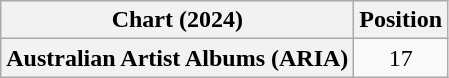<table class="wikitable plainrowheaders" style="text-align:center">
<tr>
<th scope="col">Chart (2024)</th>
<th scope="col">Position</th>
</tr>
<tr>
<th scope="row">Australian Artist Albums (ARIA)</th>
<td>17</td>
</tr>
</table>
